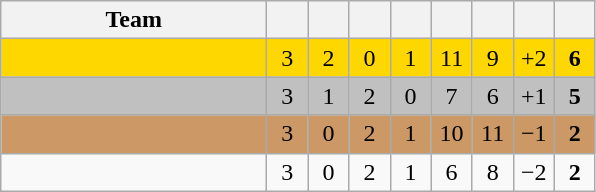<table class="wikitable" style="text-align:center;">
<tr>
<th width=170>Team</th>
<th width=20></th>
<th width=20></th>
<th width=20></th>
<th width=20></th>
<th width=20></th>
<th width=20></th>
<th width=20></th>
<th width=20></th>
</tr>
<tr bgcolor=gold>
<td align="left"></td>
<td>3</td>
<td>2</td>
<td>0</td>
<td>1</td>
<td>11</td>
<td>9</td>
<td>+2</td>
<td><strong>6</strong></td>
</tr>
<tr bgcolor=silver>
<td align="left"></td>
<td>3</td>
<td>1</td>
<td>2</td>
<td>0</td>
<td>7</td>
<td>6</td>
<td>+1</td>
<td><strong>5</strong></td>
</tr>
<tr bgcolor="#cc9966">
<td align="left"></td>
<td>3</td>
<td>0</td>
<td>2</td>
<td>1</td>
<td>10</td>
<td>11</td>
<td>−1</td>
<td><strong>2</strong></td>
</tr>
<tr>
<td align="left"></td>
<td>3</td>
<td>0</td>
<td>2</td>
<td>1</td>
<td>6</td>
<td>8</td>
<td>−2</td>
<td><strong>2</strong></td>
</tr>
</table>
